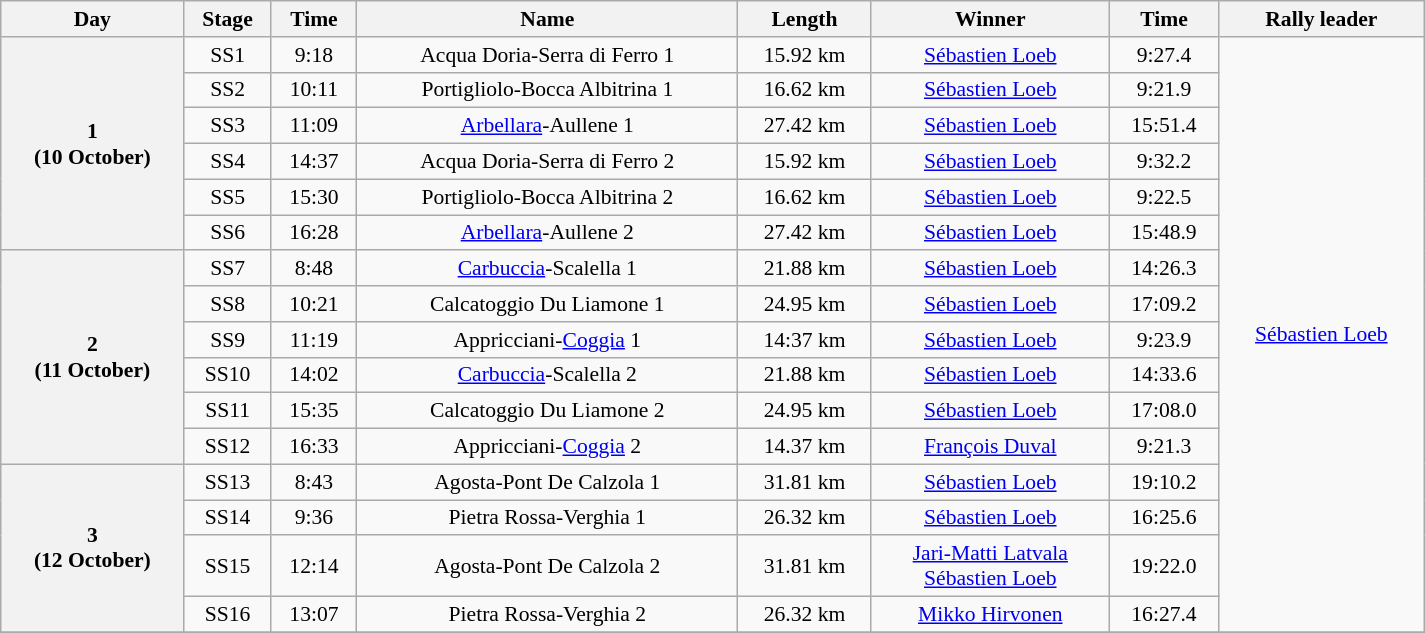<table class="wikitable" width=100% style="text-align: center; font-size: 90%; max-width: 950px;">
<tr>
<th>Day</th>
<th>Stage</th>
<th>Time</th>
<th>Name</th>
<th>Length</th>
<th>Winner</th>
<th>Time</th>
<th>Rally leader</th>
</tr>
<tr>
<th rowspan="6">1<br>(10 October)</th>
<td>SS1</td>
<td>9:18</td>
<td>Acqua Doria-Serra di Ferro 1</td>
<td>15.92 km</td>
<td> <a href='#'>Sébastien Loeb</a></td>
<td>9:27.4</td>
<td rowspan="16"> <a href='#'>Sébastien Loeb</a></td>
</tr>
<tr>
<td>SS2</td>
<td>10:11</td>
<td>Portigliolo-Bocca Albitrina 1</td>
<td>16.62 km</td>
<td> <a href='#'>Sébastien Loeb</a></td>
<td>9:21.9</td>
</tr>
<tr>
<td>SS3</td>
<td>11:09</td>
<td><a href='#'>Arbellara</a>-Aullene 1</td>
<td>27.42 km</td>
<td> <a href='#'>Sébastien Loeb</a></td>
<td>15:51.4</td>
</tr>
<tr>
<td>SS4</td>
<td>14:37</td>
<td>Acqua Doria-Serra di Ferro 2</td>
<td>15.92 km</td>
<td> <a href='#'>Sébastien Loeb</a></td>
<td>9:32.2</td>
</tr>
<tr>
<td>SS5</td>
<td>15:30</td>
<td>Portigliolo-Bocca Albitrina 2</td>
<td>16.62 km</td>
<td> <a href='#'>Sébastien Loeb</a></td>
<td>9:22.5</td>
</tr>
<tr>
<td>SS6</td>
<td>16:28</td>
<td><a href='#'>Arbellara</a>-Aullene 2</td>
<td>27.42 km</td>
<td> <a href='#'>Sébastien Loeb</a></td>
<td>15:48.9</td>
</tr>
<tr>
<th rowspan="6">2<br>(11 October)</th>
<td>SS7</td>
<td>8:48</td>
<td><a href='#'>Carbuccia</a>-Scalella 1</td>
<td>21.88 km</td>
<td> <a href='#'>Sébastien Loeb</a></td>
<td>14:26.3</td>
</tr>
<tr>
<td>SS8</td>
<td>10:21</td>
<td>Calcatoggio Du Liamone 1</td>
<td>24.95 km</td>
<td> <a href='#'>Sébastien Loeb</a></td>
<td>17:09.2</td>
</tr>
<tr>
<td>SS9</td>
<td>11:19</td>
<td>Appricciani-<a href='#'>Coggia</a> 1</td>
<td>14:37 km</td>
<td> <a href='#'>Sébastien Loeb</a></td>
<td>9:23.9</td>
</tr>
<tr>
<td>SS10</td>
<td>14:02</td>
<td><a href='#'>Carbuccia</a>-Scalella 2</td>
<td>21.88 km</td>
<td> <a href='#'>Sébastien Loeb</a></td>
<td>14:33.6</td>
</tr>
<tr>
<td>SS11</td>
<td>15:35</td>
<td>Calcatoggio Du Liamone 2</td>
<td>24.95 km</td>
<td> <a href='#'>Sébastien Loeb</a></td>
<td>17:08.0</td>
</tr>
<tr>
<td>SS12</td>
<td>16:33</td>
<td>Appricciani-<a href='#'>Coggia</a> 2</td>
<td>14.37 km</td>
<td> <a href='#'>François Duval</a></td>
<td>9:21.3</td>
</tr>
<tr>
<th rowspan="4">3<br>(12 October)</th>
<td>SS13</td>
<td>8:43</td>
<td>Agosta-Pont De Calzola 1</td>
<td>31.81 km</td>
<td> <a href='#'>Sébastien Loeb</a></td>
<td>19:10.2</td>
</tr>
<tr>
<td>SS14</td>
<td>9:36</td>
<td>Pietra Rossa-Verghia 1</td>
<td>26.32 km</td>
<td> <a href='#'>Sébastien Loeb</a></td>
<td>16:25.6</td>
</tr>
<tr>
<td>SS15</td>
<td>12:14</td>
<td>Agosta-Pont De Calzola 2</td>
<td>31.81 km</td>
<td> <a href='#'>Jari-Matti Latvala</a><br> <a href='#'>Sébastien Loeb</a></td>
<td>19:22.0</td>
</tr>
<tr>
<td>SS16</td>
<td>13:07</td>
<td>Pietra Rossa-Verghia 2</td>
<td>26.32 km</td>
<td> <a href='#'>Mikko Hirvonen</a></td>
<td>16:27.4</td>
</tr>
<tr>
</tr>
</table>
